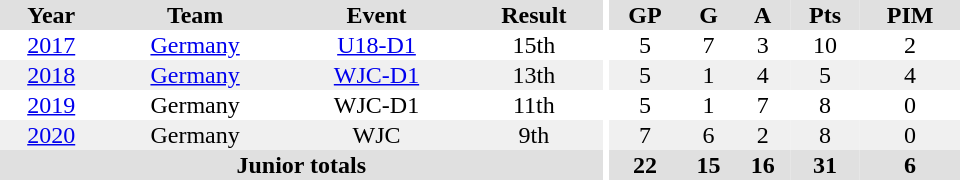<table border="0" cellpadding="1" cellspacing="0" ID="Table3" style="text-align:center; width:40em">
<tr ALIGN="center" bgcolor="#e0e0e0">
<th>Year</th>
<th>Team</th>
<th>Event</th>
<th>Result</th>
<th rowspan="99" bgcolor="#ffffff"></th>
<th>GP</th>
<th>G</th>
<th>A</th>
<th>Pts</th>
<th>PIM</th>
</tr>
<tr>
<td><a href='#'>2017</a></td>
<td><a href='#'>Germany</a></td>
<td><a href='#'>U18-D1</a></td>
<td>15th</td>
<td>5</td>
<td>7</td>
<td>3</td>
<td>10</td>
<td>2</td>
</tr>
<tr bgcolor="#f0f0f0">
<td><a href='#'>2018</a></td>
<td><a href='#'>Germany</a></td>
<td><a href='#'>WJC-D1</a></td>
<td>13th</td>
<td>5</td>
<td>1</td>
<td>4</td>
<td>5</td>
<td>4</td>
</tr>
<tr>
<td><a href='#'>2019</a></td>
<td>Germany</td>
<td>WJC-D1</td>
<td>11th</td>
<td>5</td>
<td>1</td>
<td>7</td>
<td>8</td>
<td>0</td>
</tr>
<tr bgcolor="#f0f0f0">
<td><a href='#'>2020</a></td>
<td>Germany</td>
<td>WJC</td>
<td>9th</td>
<td>7</td>
<td>6</td>
<td>2</td>
<td>8</td>
<td>0</td>
</tr>
<tr bgcolor="#e0e0e0">
<th colspan="4">Junior totals</th>
<th>22</th>
<th>15</th>
<th>16</th>
<th>31</th>
<th>6</th>
</tr>
</table>
